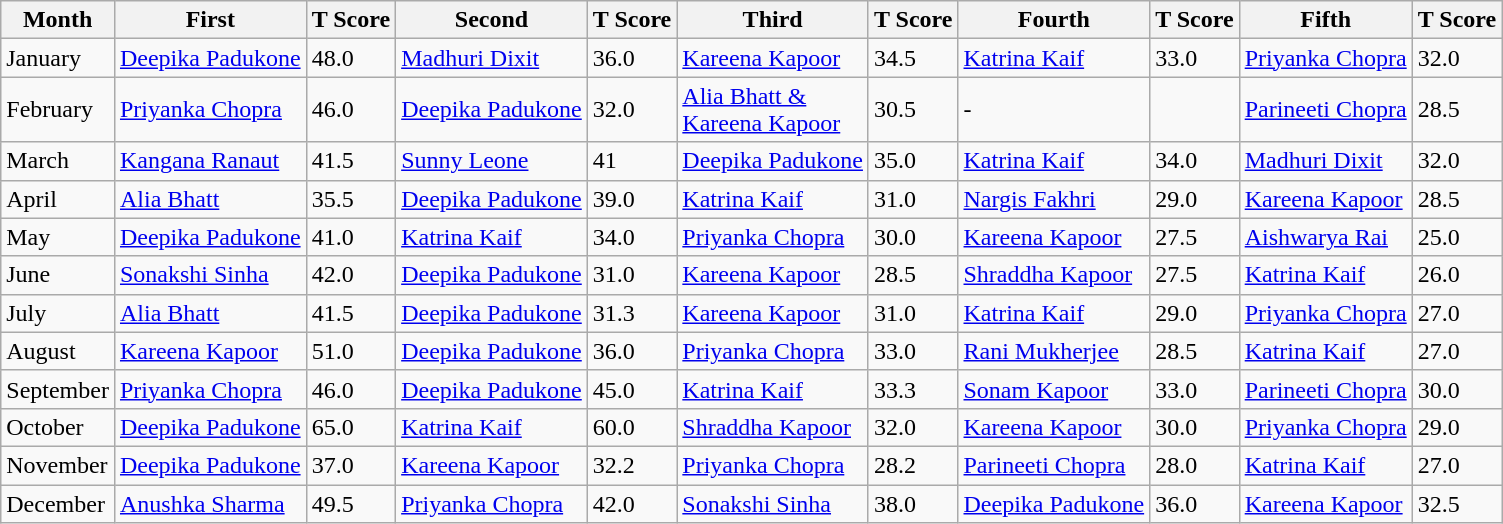<table class="wikitable sortable">
<tr>
<th>Month</th>
<th>First</th>
<th>T Score</th>
<th>Second</th>
<th>T Score</th>
<th>Third</th>
<th>T Score</th>
<th>Fourth</th>
<th>T Score</th>
<th>Fifth</th>
<th>T Score</th>
</tr>
<tr>
<td>January</td>
<td><a href='#'>Deepika Padukone</a></td>
<td>48.0</td>
<td><a href='#'>Madhuri Dixit</a></td>
<td>36.0</td>
<td><a href='#'>Kareena Kapoor</a></td>
<td>34.5</td>
<td><a href='#'>Katrina Kaif</a></td>
<td>33.0</td>
<td><a href='#'>Priyanka Chopra</a></td>
<td>32.0</td>
</tr>
<tr>
<td>February</td>
<td><a href='#'>Priyanka Chopra</a></td>
<td>46.0</td>
<td><a href='#'>Deepika Padukone</a></td>
<td>32.0</td>
<td><a href='#'>Alia Bhatt &</a><br><a href='#'>Kareena Kapoor</a></td>
<td>30.5</td>
<td>-</td>
<td></td>
<td><a href='#'>Parineeti Chopra</a></td>
<td>28.5</td>
</tr>
<tr>
<td>March</td>
<td><a href='#'>Kangana Ranaut</a></td>
<td>41.5</td>
<td><a href='#'>Sunny Leone</a></td>
<td>41</td>
<td><a href='#'>Deepika Padukone</a></td>
<td>35.0</td>
<td><a href='#'>Katrina Kaif</a></td>
<td>34.0</td>
<td><a href='#'>Madhuri Dixit</a></td>
<td>32.0</td>
</tr>
<tr>
<td>April</td>
<td><a href='#'>Alia Bhatt</a></td>
<td>35.5</td>
<td><a href='#'>Deepika Padukone</a></td>
<td>39.0</td>
<td><a href='#'>Katrina Kaif</a></td>
<td>31.0</td>
<td><a href='#'>Nargis Fakhri</a></td>
<td>29.0</td>
<td><a href='#'>Kareena Kapoor</a></td>
<td>28.5</td>
</tr>
<tr>
<td>May</td>
<td><a href='#'>Deepika Padukone</a></td>
<td>41.0</td>
<td><a href='#'>Katrina Kaif</a></td>
<td>34.0</td>
<td><a href='#'>Priyanka Chopra</a></td>
<td>30.0</td>
<td><a href='#'>Kareena Kapoor</a></td>
<td>27.5</td>
<td><a href='#'>Aishwarya Rai</a></td>
<td>25.0</td>
</tr>
<tr>
<td>June</td>
<td><a href='#'>Sonakshi Sinha</a></td>
<td>42.0</td>
<td><a href='#'>Deepika Padukone</a></td>
<td>31.0</td>
<td><a href='#'>Kareena Kapoor</a></td>
<td>28.5</td>
<td><a href='#'>Shraddha Kapoor</a></td>
<td>27.5</td>
<td><a href='#'>Katrina Kaif</a></td>
<td>26.0</td>
</tr>
<tr>
<td>July</td>
<td><a href='#'>Alia Bhatt</a></td>
<td>41.5</td>
<td><a href='#'>Deepika Padukone</a></td>
<td>31.3</td>
<td><a href='#'>Kareena Kapoor</a></td>
<td>31.0</td>
<td><a href='#'>Katrina Kaif</a></td>
<td>29.0</td>
<td><a href='#'>Priyanka Chopra</a></td>
<td>27.0</td>
</tr>
<tr>
<td>August</td>
<td><a href='#'>Kareena Kapoor</a></td>
<td>51.0</td>
<td><a href='#'>Deepika Padukone</a></td>
<td>36.0</td>
<td><a href='#'>Priyanka Chopra</a></td>
<td>33.0</td>
<td><a href='#'>Rani Mukherjee</a></td>
<td>28.5</td>
<td><a href='#'>Katrina Kaif</a></td>
<td>27.0</td>
</tr>
<tr>
<td>September</td>
<td><a href='#'>Priyanka Chopra</a></td>
<td>46.0</td>
<td><a href='#'>Deepika Padukone</a></td>
<td>45.0</td>
<td><a href='#'>Katrina Kaif</a></td>
<td>33.3</td>
<td><a href='#'>Sonam Kapoor</a></td>
<td>33.0</td>
<td><a href='#'>Parineeti Chopra</a></td>
<td>30.0</td>
</tr>
<tr>
<td>October</td>
<td><a href='#'>Deepika Padukone</a></td>
<td>65.0</td>
<td><a href='#'>Katrina Kaif</a></td>
<td>60.0</td>
<td><a href='#'>Shraddha Kapoor</a></td>
<td>32.0</td>
<td><a href='#'>Kareena Kapoor</a></td>
<td>30.0</td>
<td><a href='#'>Priyanka Chopra</a></td>
<td>29.0</td>
</tr>
<tr>
<td>November</td>
<td><a href='#'>Deepika Padukone</a></td>
<td>37.0</td>
<td><a href='#'>Kareena Kapoor</a></td>
<td>32.2</td>
<td><a href='#'>Priyanka Chopra</a></td>
<td>28.2</td>
<td><a href='#'>Parineeti Chopra</a></td>
<td>28.0</td>
<td><a href='#'>Katrina Kaif</a></td>
<td>27.0</td>
</tr>
<tr>
<td>December</td>
<td><a href='#'>Anushka Sharma</a></td>
<td>49.5</td>
<td><a href='#'>Priyanka Chopra</a></td>
<td>42.0</td>
<td><a href='#'>Sonakshi Sinha</a></td>
<td>38.0</td>
<td><a href='#'>Deepika Padukone</a></td>
<td>36.0</td>
<td><a href='#'>Kareena Kapoor</a></td>
<td>32.5</td>
</tr>
</table>
